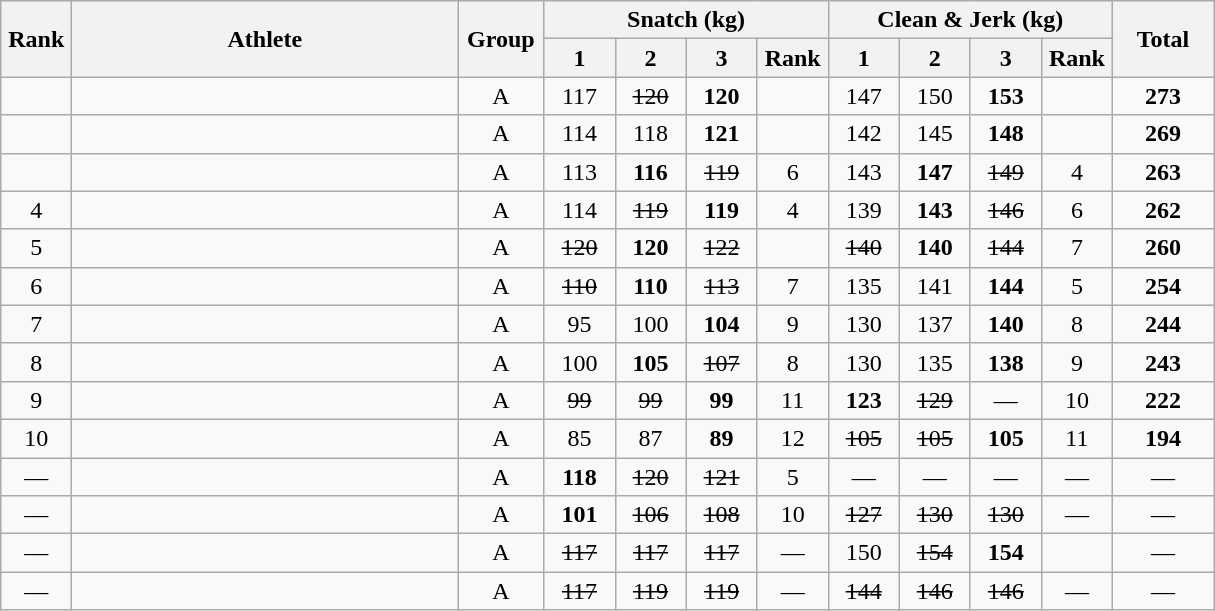<table class = "wikitable" style="text-align:center;">
<tr>
<th rowspan=2 width=40>Rank</th>
<th rowspan=2 width=250>Athlete</th>
<th rowspan=2 width=50>Group</th>
<th colspan=4>Snatch (kg)</th>
<th colspan=4>Clean & Jerk (kg)</th>
<th rowspan=2 width=60>Total</th>
</tr>
<tr>
<th width=40>1</th>
<th width=40>2</th>
<th width=40>3</th>
<th width=40>Rank</th>
<th width=40>1</th>
<th width=40>2</th>
<th width=40>3</th>
<th width=40>Rank</th>
</tr>
<tr>
<td></td>
<td align=left></td>
<td>A</td>
<td>117</td>
<td><s>120</s></td>
<td><strong>120</strong></td>
<td></td>
<td>147</td>
<td>150</td>
<td><strong>153</strong></td>
<td></td>
<td><strong>273</strong></td>
</tr>
<tr>
<td></td>
<td align=left></td>
<td>A</td>
<td>114</td>
<td>118</td>
<td><strong>121</strong></td>
<td></td>
<td>142</td>
<td>145</td>
<td><strong>148</strong></td>
<td></td>
<td><strong>269</strong></td>
</tr>
<tr>
<td></td>
<td align=left></td>
<td>A</td>
<td>113</td>
<td><strong>116</strong></td>
<td><s>119</s></td>
<td>6</td>
<td>143</td>
<td><strong>147</strong></td>
<td><s>149</s></td>
<td>4</td>
<td><strong>263</strong></td>
</tr>
<tr>
<td>4</td>
<td align=left></td>
<td>A</td>
<td>114</td>
<td><s>119</s></td>
<td><strong>119</strong></td>
<td>4</td>
<td>139</td>
<td><strong>143</strong></td>
<td><s>146</s></td>
<td>6</td>
<td><strong>262</strong></td>
</tr>
<tr>
<td>5</td>
<td align=left></td>
<td>A</td>
<td><s>120</s></td>
<td><strong>120</strong></td>
<td><s>122</s></td>
<td></td>
<td><s>140</s></td>
<td><strong>140</strong></td>
<td><s>144</s></td>
<td>7</td>
<td><strong>260</strong></td>
</tr>
<tr>
<td>6</td>
<td align=left></td>
<td>A</td>
<td><s>110</s></td>
<td><strong>110</strong></td>
<td><s>113</s></td>
<td>7</td>
<td>135</td>
<td>141</td>
<td><strong>144</strong></td>
<td>5</td>
<td><strong>254</strong></td>
</tr>
<tr>
<td>7</td>
<td align=left></td>
<td>A</td>
<td>95</td>
<td>100</td>
<td><strong>104</strong></td>
<td>9</td>
<td>130</td>
<td>137</td>
<td><strong>140</strong></td>
<td>8</td>
<td><strong>244</strong></td>
</tr>
<tr>
<td>8</td>
<td align=left></td>
<td>A</td>
<td>100</td>
<td><strong>105</strong></td>
<td><s>107</s></td>
<td>8</td>
<td>130</td>
<td>135</td>
<td><strong>138</strong></td>
<td>9</td>
<td><strong>243</strong></td>
</tr>
<tr>
<td>9</td>
<td align=left></td>
<td>A</td>
<td><s>99</s></td>
<td><s>99</s></td>
<td><strong>99</strong></td>
<td>11</td>
<td><strong>123</strong></td>
<td><s>129</s></td>
<td>—</td>
<td>10</td>
<td><strong>222</strong></td>
</tr>
<tr>
<td>10</td>
<td align=left></td>
<td>A</td>
<td>85</td>
<td>87</td>
<td><strong>89</strong></td>
<td>12</td>
<td><s>105</s></td>
<td><s>105</s></td>
<td><strong>105</strong></td>
<td>11</td>
<td><strong>194</strong></td>
</tr>
<tr>
<td>—</td>
<td align=left></td>
<td>A</td>
<td><strong>118</strong></td>
<td><s>120</s></td>
<td><s>121</s></td>
<td>5</td>
<td>—</td>
<td>—</td>
<td>—</td>
<td>—</td>
<td>—</td>
</tr>
<tr>
<td>—</td>
<td align=left></td>
<td>A</td>
<td><strong>101</strong></td>
<td><s>106</s></td>
<td><s>108</s></td>
<td>10</td>
<td><s>127</s></td>
<td><s>130</s></td>
<td><s>130</s></td>
<td>—</td>
<td>—</td>
</tr>
<tr>
<td>—</td>
<td align=left></td>
<td>A</td>
<td><s>117</s></td>
<td><s>117</s></td>
<td><s>117</s></td>
<td>—</td>
<td>150</td>
<td><s>154</s></td>
<td><strong>154</strong></td>
<td></td>
<td>—</td>
</tr>
<tr>
<td>—</td>
<td align=left></td>
<td>A</td>
<td><s>117</s></td>
<td><s>119</s></td>
<td><s>119</s></td>
<td>—</td>
<td><s>144</s></td>
<td><s>146</s></td>
<td><s>146</s></td>
<td>—</td>
<td>—</td>
</tr>
</table>
